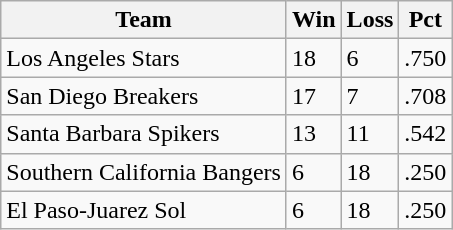<table class="wikitable">
<tr>
<th>Team</th>
<th>Win</th>
<th>Loss</th>
<th>Pct</th>
</tr>
<tr>
<td>Los Angeles Stars</td>
<td>18</td>
<td>6</td>
<td>.750</td>
</tr>
<tr>
<td>San Diego Breakers</td>
<td>17</td>
<td>7</td>
<td>.708</td>
</tr>
<tr>
<td>Santa Barbara Spikers</td>
<td>13</td>
<td>11</td>
<td>.542</td>
</tr>
<tr>
<td>Southern California Bangers</td>
<td>6</td>
<td>18</td>
<td>.250</td>
</tr>
<tr>
<td>El Paso-Juarez Sol</td>
<td>6</td>
<td>18</td>
<td>.250</td>
</tr>
</table>
